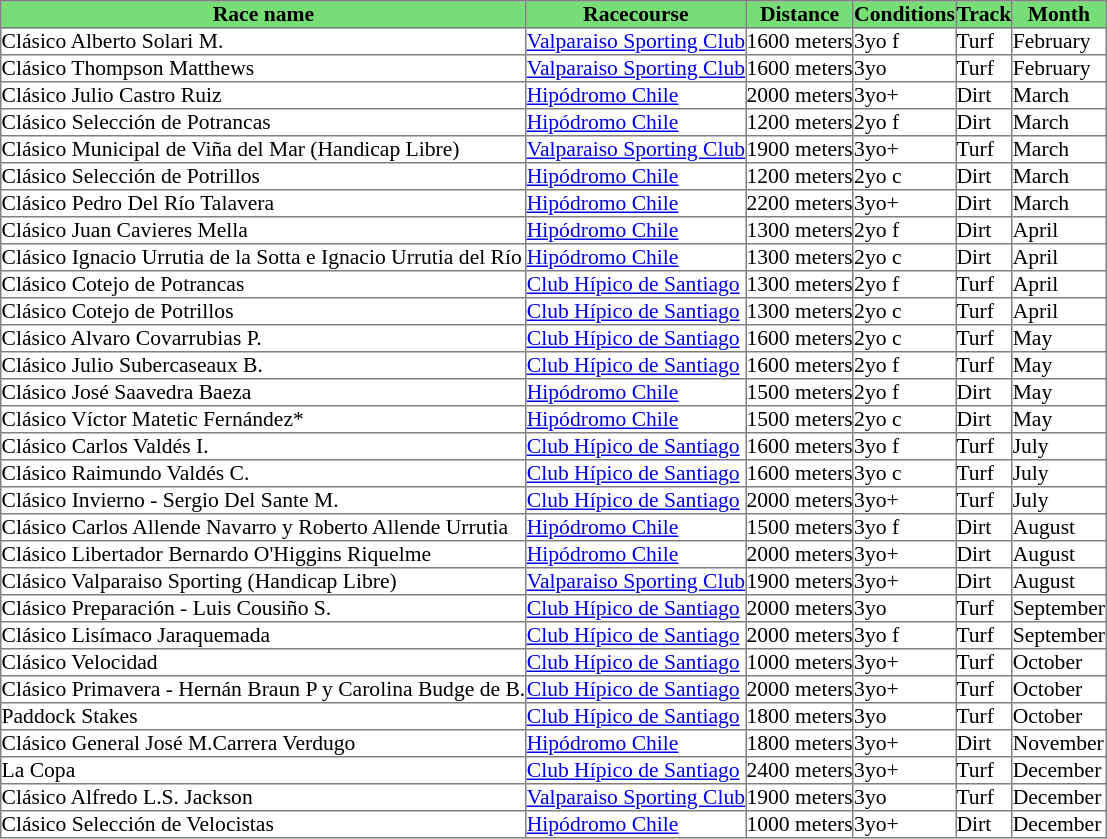<table class = "sortable" | border="1" cellpadding="0" style="border-collapse: collapse; font-size:90%">
<tr bgcolor="#77dd77" align="center">
<th>Race name</th>
<th>Racecourse</th>
<th>Distance</th>
<th>Conditions</th>
<th>Track</th>
<th>Month</th>
</tr>
<tr>
<td>Clásico Alberto Solari M.</td>
<td><a href='#'>Valparaiso Sporting Club</a></td>
<td>1600 meters</td>
<td>3yo f</td>
<td>Turf</td>
<td>February</td>
</tr>
<tr>
<td>Clásico Thompson Matthews</td>
<td><a href='#'>Valparaiso Sporting Club</a></td>
<td>1600 meters</td>
<td>3yo</td>
<td>Turf</td>
<td>February</td>
</tr>
<tr>
<td>Clásico Julio Castro Ruiz</td>
<td><a href='#'>Hipódromo Chile</a></td>
<td>2000 meters</td>
<td>3yo+</td>
<td>Dirt</td>
<td>March</td>
</tr>
<tr>
<td>Clásico Selección de Potrancas</td>
<td><a href='#'>Hipódromo Chile</a></td>
<td>1200 meters</td>
<td>2yo f</td>
<td>Dirt</td>
<td>March</td>
</tr>
<tr>
<td>Clásico Municipal de Viña del Mar (Handicap Libre)</td>
<td><a href='#'>Valparaiso Sporting Club</a></td>
<td>1900 meters</td>
<td>3yo+</td>
<td>Turf</td>
<td>March</td>
</tr>
<tr>
<td>Clásico Selección de Potrillos</td>
<td><a href='#'>Hipódromo Chile</a></td>
<td>1200 meters</td>
<td>2yo c</td>
<td>Dirt</td>
<td>March</td>
</tr>
<tr>
<td>Clásico Pedro Del Río Talavera</td>
<td><a href='#'>Hipódromo Chile</a></td>
<td>2200 meters</td>
<td>3yo+</td>
<td>Dirt</td>
<td>March</td>
</tr>
<tr>
<td>Clásico Juan Cavieres Mella</td>
<td><a href='#'>Hipódromo Chile</a></td>
<td>1300 meters</td>
<td>2yo f</td>
<td>Dirt</td>
<td>April</td>
</tr>
<tr>
<td>Clásico Ignacio Urrutia de la Sotta e Ignacio Urrutia del Río</td>
<td><a href='#'>Hipódromo Chile</a></td>
<td>1300 meters</td>
<td>2yo c</td>
<td>Dirt</td>
<td>April</td>
</tr>
<tr>
<td>Clásico Cotejo de Potrancas</td>
<td><a href='#'>Club Hípico de Santiago</a></td>
<td>1300 meters</td>
<td>2yo f</td>
<td>Turf</td>
<td>April</td>
</tr>
<tr>
<td>Clásico Cotejo de Potrillos</td>
<td><a href='#'>Club Hípico de Santiago</a></td>
<td>1300 meters</td>
<td>2yo c</td>
<td>Turf</td>
<td>April</td>
</tr>
<tr>
<td>Clásico Alvaro Covarrubias P.</td>
<td><a href='#'>Club Hípico de Santiago</a></td>
<td>1600 meters</td>
<td>2yo c</td>
<td>Turf</td>
<td>May</td>
</tr>
<tr>
<td>Clásico Julio Subercaseaux B.</td>
<td><a href='#'>Club Hípico de Santiago</a></td>
<td>1600 meters</td>
<td>2yo f</td>
<td>Turf</td>
<td>May</td>
</tr>
<tr>
<td>Clásico José Saavedra Baeza</td>
<td><a href='#'>Hipódromo Chile</a></td>
<td>1500 meters</td>
<td>2yo f</td>
<td>Dirt</td>
<td>May</td>
</tr>
<tr>
<td>Clásico Víctor Matetic Fernández*</td>
<td><a href='#'>Hipódromo Chile</a></td>
<td>1500 meters</td>
<td>2yo c</td>
<td>Dirt</td>
<td>May</td>
</tr>
<tr>
<td>Clásico Carlos Valdés I.</td>
<td><a href='#'>Club Hípico de Santiago</a></td>
<td>1600 meters</td>
<td>3yo f</td>
<td>Turf</td>
<td>July</td>
</tr>
<tr>
<td>Clásico Raimundo Valdés C.</td>
<td><a href='#'>Club Hípico de Santiago</a></td>
<td>1600 meters</td>
<td>3yo c</td>
<td>Turf</td>
<td>July</td>
</tr>
<tr>
<td>Clásico Invierno - Sergio Del Sante M.</td>
<td><a href='#'>Club Hípico de Santiago</a></td>
<td>2000 meters</td>
<td>3yo+</td>
<td>Turf</td>
<td>July</td>
</tr>
<tr>
<td>Clásico Carlos Allende Navarro y Roberto Allende Urrutia</td>
<td><a href='#'>Hipódromo Chile</a></td>
<td>1500 meters</td>
<td>3yo f</td>
<td>Dirt</td>
<td>August</td>
</tr>
<tr>
<td>Clásico Libertador Bernardo O'Higgins Riquelme</td>
<td><a href='#'>Hipódromo Chile</a></td>
<td>2000 meters</td>
<td>3yo+</td>
<td>Dirt</td>
<td>August</td>
</tr>
<tr>
<td>Clásico Valparaiso Sporting (Handicap Libre)</td>
<td><a href='#'>Valparaiso Sporting Club</a></td>
<td>1900 meters</td>
<td>3yo+</td>
<td>Dirt</td>
<td>August</td>
</tr>
<tr>
<td>Clásico Preparación - Luis Cousiño S.</td>
<td><a href='#'>Club Hípico de Santiago</a></td>
<td>2000 meters</td>
<td>3yo</td>
<td>Turf</td>
<td>September</td>
</tr>
<tr>
<td>Clásico Lisímaco Jaraquemada</td>
<td><a href='#'>Club Hípico de Santiago</a></td>
<td>2000 meters</td>
<td>3yo f</td>
<td>Turf</td>
<td>September</td>
</tr>
<tr>
<td>Clásico Velocidad</td>
<td><a href='#'>Club Hípico de Santiago</a></td>
<td>1000 meters</td>
<td>3yo+</td>
<td>Turf</td>
<td>October</td>
</tr>
<tr>
<td>Clásico Primavera - Hernán Braun P y Carolina Budge de B.</td>
<td><a href='#'>Club Hípico de Santiago</a></td>
<td>2000 meters</td>
<td>3yo+</td>
<td>Turf</td>
<td>October</td>
</tr>
<tr>
<td>Paddock Stakes</td>
<td><a href='#'>Club Hípico de Santiago</a></td>
<td>1800 meters</td>
<td>3yo</td>
<td>Turf</td>
<td>October</td>
</tr>
<tr>
<td>Clásico General José M.Carrera Verdugo</td>
<td><a href='#'>Hipódromo Chile</a></td>
<td>1800 meters</td>
<td>3yo+</td>
<td>Dirt</td>
<td>November</td>
</tr>
<tr>
<td>La Copa</td>
<td><a href='#'>Club Hípico de Santiago</a></td>
<td>2400 meters</td>
<td>3yo+</td>
<td>Turf</td>
<td>December</td>
</tr>
<tr>
<td>Clásico Alfredo L.S. Jackson</td>
<td><a href='#'>Valparaiso Sporting Club</a></td>
<td>1900 meters</td>
<td>3yo</td>
<td>Turf</td>
<td>December</td>
</tr>
<tr>
<td>Clásico Selección de Velocistas</td>
<td><a href='#'>Hipódromo Chile</a></td>
<td>1000 meters</td>
<td>3yo+</td>
<td>Dirt</td>
<td>December</td>
</tr>
</table>
